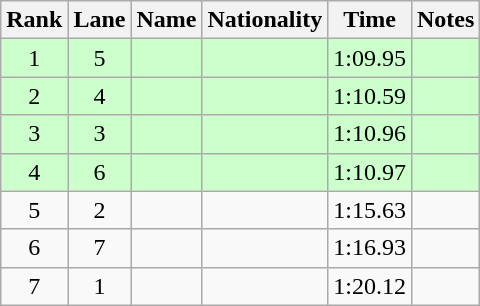<table class="wikitable sortable" style="text-align:center">
<tr>
<th>Rank</th>
<th>Lane</th>
<th>Name</th>
<th>Nationality</th>
<th>Time</th>
<th>Notes</th>
</tr>
<tr bgcolor=ccffcc>
<td>1</td>
<td>5</td>
<td align=left></td>
<td align=left></td>
<td>1:09.95</td>
<td><strong></strong></td>
</tr>
<tr bgcolor=ccffcc>
<td>2</td>
<td>4</td>
<td align=left></td>
<td align=left></td>
<td>1:10.59</td>
<td><strong></strong></td>
</tr>
<tr bgcolor=ccffcc>
<td>3</td>
<td>3</td>
<td align=left></td>
<td align=left></td>
<td>1:10.96</td>
<td><strong></strong></td>
</tr>
<tr bgcolor=ccffcc>
<td>4</td>
<td>6</td>
<td align=left></td>
<td align=left></td>
<td>1:10.97</td>
<td><strong></strong></td>
</tr>
<tr>
<td>5</td>
<td>2</td>
<td align=left></td>
<td align=left></td>
<td>1:15.63</td>
<td></td>
</tr>
<tr>
<td>6</td>
<td>7</td>
<td align=left></td>
<td align=left></td>
<td>1:16.93</td>
<td></td>
</tr>
<tr>
<td>7</td>
<td>1</td>
<td align=left></td>
<td align=left></td>
<td>1:20.12</td>
<td></td>
</tr>
</table>
